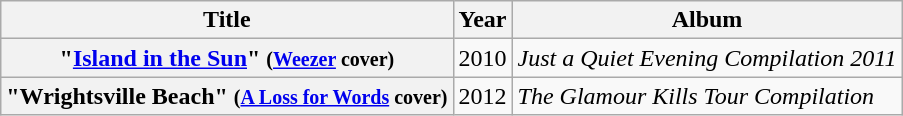<table class="wikitable plainrowheaders" style="text-align:center;">
<tr>
<th scope=col>Title</th>
<th scope=col>Year</th>
<th scope=col>Album</th>
</tr>
<tr>
<th scope="row">"<a href='#'>Island in the Sun</a>" <small>(<a href='#'>Weezer</a> cover)</small></th>
<td>2010</td>
<td style="text-align:left;"><em>Just a Quiet Evening Compilation 2011</em></td>
</tr>
<tr>
<th scope="row">"Wrightsville Beach" <small>(<a href='#'>A Loss for Words</a> cover)</small></th>
<td>2012</td>
<td style="text-align:left;"><em>The Glamour Kills Tour Compilation</em></td>
</tr>
</table>
